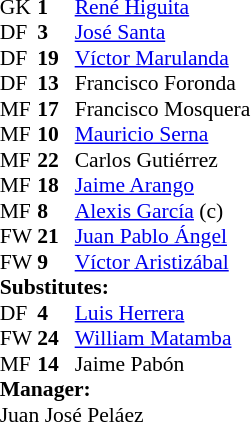<table style="font-size:90%; margin:0.2em auto;" cellspacing="0" cellpadding="0">
<tr>
<th width="25"></th>
<th width="25"></th>
</tr>
<tr>
<td>GK</td>
<td><strong>1</strong></td>
<td> <a href='#'>René Higuita</a></td>
</tr>
<tr>
<td>DF</td>
<td><strong>3</strong></td>
<td> <a href='#'>José Santa</a></td>
<td></td>
<td></td>
</tr>
<tr>
<td>DF</td>
<td><strong>19</strong></td>
<td> <a href='#'>Víctor Marulanda</a></td>
</tr>
<tr>
<td>DF</td>
<td><strong>13</strong></td>
<td> Francisco Foronda</td>
<td></td>
</tr>
<tr>
<td>MF</td>
<td><strong>17</strong></td>
<td> Francisco Mosquera</td>
<td></td>
<td></td>
</tr>
<tr>
<td>MF</td>
<td><strong>10</strong></td>
<td> <a href='#'>Mauricio Serna</a></td>
<td></td>
</tr>
<tr>
<td>MF</td>
<td><strong>22</strong></td>
<td> Carlos Gutiérrez</td>
<td></td>
</tr>
<tr>
<td>MF</td>
<td><strong>18</strong></td>
<td> <a href='#'>Jaime Arango</a></td>
<td></td>
<td></td>
</tr>
<tr>
<td>MF</td>
<td><strong>8</strong></td>
<td> <a href='#'>Alexis García</a>  (c)</td>
</tr>
<tr>
<td>FW</td>
<td><strong>21</strong></td>
<td> <a href='#'>Juan Pablo Ángel</a></td>
</tr>
<tr>
<td>FW</td>
<td><strong>9</strong></td>
<td> <a href='#'>Víctor Aristizábal</a></td>
</tr>
<tr>
<td colspan=3><strong>Substitutes:</strong></td>
</tr>
<tr>
<td>DF</td>
<td><strong>4</strong></td>
<td> <a href='#'>Luis Herrera</a></td>
<td></td>
<td></td>
</tr>
<tr>
<td>FW</td>
<td><strong>24</strong></td>
<td> <a href='#'>William Matamba</a></td>
<td></td>
<td></td>
</tr>
<tr>
<td>MF</td>
<td><strong>14</strong></td>
<td> Jaime Pabón</td>
<td></td>
<td></td>
</tr>
<tr>
<td colspan=3><strong>Manager:</strong></td>
</tr>
<tr>
<td colspan=4> Juan José Peláez</td>
</tr>
</table>
